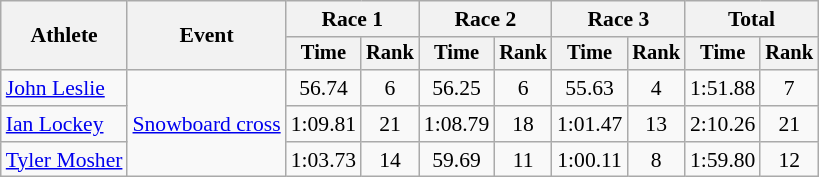<table class="wikitable" style="font-size:90%">
<tr>
<th rowspan="2">Athlete</th>
<th rowspan="2">Event</th>
<th colspan=2>Race 1</th>
<th colspan=2>Race 2</th>
<th colspan=2>Race 3</th>
<th colspan=2>Total</th>
</tr>
<tr style="font-size:95%">
<th>Time</th>
<th>Rank</th>
<th>Time</th>
<th>Rank</th>
<th>Time</th>
<th>Rank</th>
<th>Time</th>
<th>Rank</th>
</tr>
<tr align=center>
<td align=left><a href='#'>John Leslie</a></td>
<td align=left rowspan=3><a href='#'>Snowboard cross</a></td>
<td>56.74</td>
<td>6</td>
<td>56.25</td>
<td>6</td>
<td>55.63</td>
<td>4</td>
<td>1:51.88</td>
<td>7</td>
</tr>
<tr align=center>
<td align=left><a href='#'>Ian Lockey</a></td>
<td>1:09.81</td>
<td>21</td>
<td>1:08.79</td>
<td>18</td>
<td>1:01.47</td>
<td>13</td>
<td>2:10.26</td>
<td>21</td>
</tr>
<tr align=center>
<td align=left><a href='#'>Tyler Mosher</a></td>
<td>1:03.73</td>
<td>14</td>
<td>59.69</td>
<td>11</td>
<td>1:00.11</td>
<td>8</td>
<td>1:59.80</td>
<td>12</td>
</tr>
</table>
